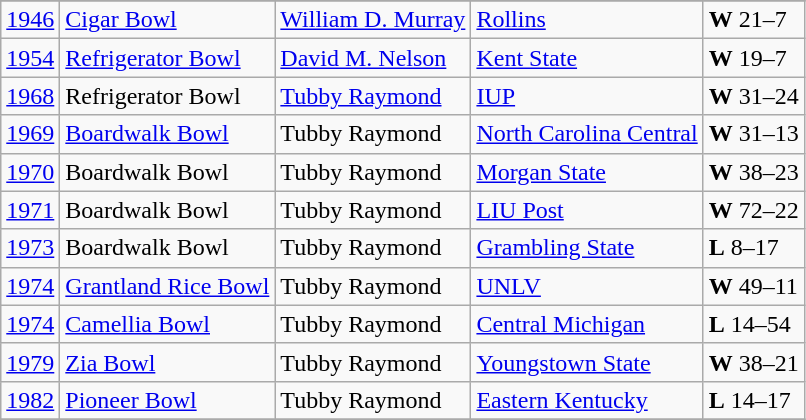<table class="wikitable">
<tr>
</tr>
<tr>
<td><a href='#'>1946</a></td>
<td><a href='#'>Cigar Bowl</a></td>
<td><a href='#'>William D. Murray</a></td>
<td><a href='#'>Rollins</a></td>
<td><strong>W</strong> 21–7</td>
</tr>
<tr>
<td><a href='#'>1954</a></td>
<td><a href='#'>Refrigerator Bowl</a></td>
<td><a href='#'>David M. Nelson</a></td>
<td><a href='#'>Kent State</a></td>
<td><strong>W</strong> 19–7</td>
</tr>
<tr>
<td><a href='#'>1968</a></td>
<td>Refrigerator Bowl</td>
<td><a href='#'>Tubby Raymond</a></td>
<td><a href='#'>IUP</a></td>
<td><strong>W</strong> 31–24</td>
</tr>
<tr>
<td><a href='#'>1969</a></td>
<td><a href='#'>Boardwalk Bowl</a></td>
<td>Tubby Raymond</td>
<td><a href='#'>North Carolina Central</a></td>
<td><strong>W</strong> 31–13</td>
</tr>
<tr>
<td><a href='#'>1970</a></td>
<td>Boardwalk Bowl</td>
<td>Tubby Raymond</td>
<td><a href='#'>Morgan State</a></td>
<td><strong>W</strong> 38–23</td>
</tr>
<tr>
<td><a href='#'>1971</a></td>
<td>Boardwalk Bowl</td>
<td>Tubby Raymond</td>
<td><a href='#'>LIU Post</a></td>
<td><strong>W</strong> 72–22</td>
</tr>
<tr>
<td><a href='#'>1973</a></td>
<td>Boardwalk Bowl</td>
<td>Tubby Raymond</td>
<td><a href='#'>Grambling State</a></td>
<td><strong>L</strong> 8–17</td>
</tr>
<tr>
<td><a href='#'>1974</a></td>
<td><a href='#'>Grantland Rice Bowl</a></td>
<td>Tubby Raymond</td>
<td><a href='#'>UNLV</a></td>
<td><strong>W</strong> 49–11</td>
</tr>
<tr>
<td><a href='#'>1974</a></td>
<td><a href='#'>Camellia Bowl</a></td>
<td>Tubby Raymond</td>
<td><a href='#'>Central Michigan</a></td>
<td><strong>L</strong> 14–54</td>
</tr>
<tr>
<td><a href='#'>1979</a></td>
<td><a href='#'>Zia Bowl</a></td>
<td>Tubby Raymond</td>
<td><a href='#'>Youngstown State</a></td>
<td><strong>W</strong> 38–21</td>
</tr>
<tr>
<td><a href='#'>1982</a></td>
<td><a href='#'>Pioneer Bowl</a></td>
<td>Tubby Raymond</td>
<td><a href='#'>Eastern Kentucky</a></td>
<td><strong>L</strong> 14–17</td>
</tr>
<tr>
</tr>
</table>
